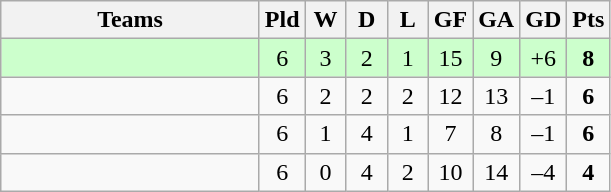<table class="wikitable" style="text-align: center;">
<tr>
<th width=165>Teams</th>
<th width=20>Pld</th>
<th width=20>W</th>
<th width=20>D</th>
<th width=20>L</th>
<th width=20>GF</th>
<th width=20>GA</th>
<th width=20>GD</th>
<th width=20>Pts</th>
</tr>
<tr align=center style="background:#ccffcc;">
<td style="text-align:left;"></td>
<td>6</td>
<td>3</td>
<td>2</td>
<td>1</td>
<td>15</td>
<td>9</td>
<td>+6</td>
<td><strong>8</strong></td>
</tr>
<tr align=center>
<td style="text-align:left;"></td>
<td>6</td>
<td>2</td>
<td>2</td>
<td>2</td>
<td>12</td>
<td>13</td>
<td>–1</td>
<td><strong>6</strong></td>
</tr>
<tr align=center>
<td style="text-align:left;"></td>
<td>6</td>
<td>1</td>
<td>4</td>
<td>1</td>
<td>7</td>
<td>8</td>
<td>–1</td>
<td><strong>6</strong></td>
</tr>
<tr align=center>
<td style="text-align:left;"></td>
<td>6</td>
<td>0</td>
<td>4</td>
<td>2</td>
<td>10</td>
<td>14</td>
<td>–4</td>
<td><strong>4</strong></td>
</tr>
</table>
